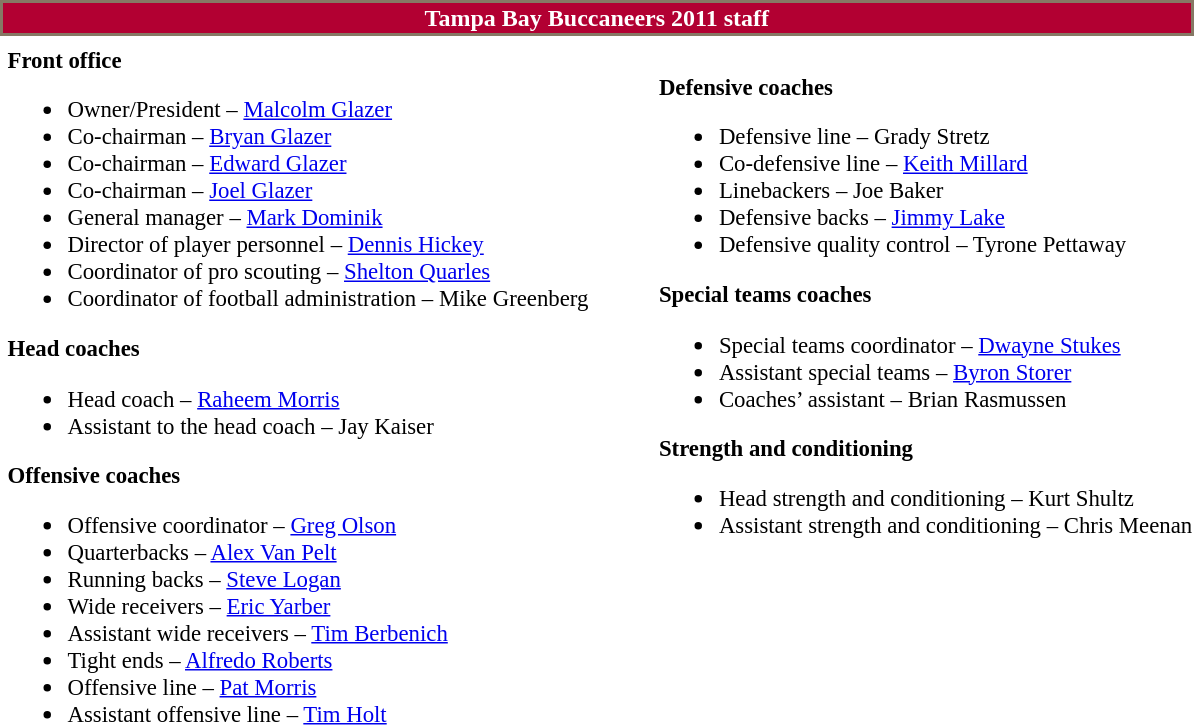<table class="toccolours" style="text-align: left;">
<tr>
<th colspan="7" style="background:#B20032; color:white; text-align: center; border:2px solid #867864;"><strong>Tampa Bay Buccaneers 2011 staff</strong></th>
</tr>
<tr>
<td colspan=7 align="right"></td>
</tr>
<tr>
<td valign="top"></td>
<td style="font-size: 95%;" valign="top"><strong>Front office</strong><br><ul><li>Owner/President – <a href='#'>Malcolm Glazer</a></li><li>Co-chairman – <a href='#'>Bryan Glazer</a></li><li>Co-chairman – <a href='#'>Edward Glazer</a></li><li>Co-chairman – <a href='#'>Joel Glazer</a></li><li>General manager – <a href='#'>Mark Dominik</a></li><li>Director of player personnel – <a href='#'>Dennis Hickey</a></li><li>Coordinator of pro scouting – <a href='#'>Shelton Quarles</a></li><li>Coordinator of football administration – Mike Greenberg</li></ul><strong>Head coaches</strong><ul><li>Head coach – <a href='#'>Raheem Morris</a></li><li>Assistant to the head coach – Jay Kaiser</li></ul><strong>Offensive coaches</strong><ul><li>Offensive coordinator – <a href='#'>Greg Olson</a></li><li>Quarterbacks – <a href='#'>Alex Van Pelt</a></li><li>Running backs – <a href='#'>Steve Logan</a></li><li>Wide receivers – <a href='#'>Eric Yarber</a></li><li>Assistant wide receivers – <a href='#'>Tim Berbenich</a></li><li>Tight ends – <a href='#'>Alfredo Roberts</a></li><li>Offensive line – <a href='#'>Pat Morris</a></li><li>Assistant offensive line – <a href='#'>Tim Holt</a></li></ul></td>
<td width="35"> </td>
<td valign="top"></td>
<td style="font-size: 95%;" valign="top"><br><strong>Defensive coaches</strong><ul><li>Defensive line – Grady Stretz</li><li>Co-defensive line – <a href='#'>Keith Millard</a></li><li>Linebackers – Joe Baker</li><li>Defensive backs – <a href='#'>Jimmy Lake</a></li><li>Defensive quality control – Tyrone Pettaway</li></ul><strong>Special teams coaches</strong><ul><li>Special teams coordinator – <a href='#'>Dwayne Stukes</a></li><li>Assistant special teams – <a href='#'>Byron Storer</a></li><li>Coaches’ assistant – Brian Rasmussen</li></ul><strong>Strength and conditioning</strong><ul><li>Head strength and conditioning – Kurt Shultz</li><li>Assistant strength and conditioning – Chris Meenan</li></ul></td>
</tr>
</table>
